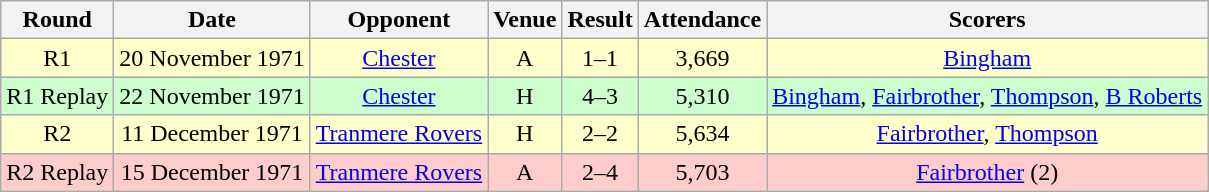<table class="wikitable" style="font-size:100%; text-align:center">
<tr>
<th>Round</th>
<th>Date</th>
<th>Opponent</th>
<th>Venue</th>
<th>Result</th>
<th>Attendance</th>
<th>Scorers</th>
</tr>
<tr style="background-color: #FFFFCC;">
<td>R1</td>
<td>20 November 1971</td>
<td><a href='#'>Chester</a></td>
<td>A</td>
<td>1–1</td>
<td>3,669</td>
<td><a href='#'>Bingham</a></td>
</tr>
<tr style="background-color: #CCFFCC;">
<td>R1 Replay</td>
<td>22 November 1971</td>
<td><a href='#'>Chester</a></td>
<td>H</td>
<td>4–3</td>
<td>5,310</td>
<td><a href='#'>Bingham</a>, <a href='#'>Fairbrother</a>, <a href='#'>Thompson</a>, <a href='#'>B Roberts</a></td>
</tr>
<tr style="background-color: #FFFFCC;">
<td>R2</td>
<td>11 December 1971</td>
<td><a href='#'>Tranmere Rovers</a></td>
<td>H</td>
<td>2–2</td>
<td>5,634</td>
<td><a href='#'>Fairbrother</a>, <a href='#'>Thompson</a></td>
</tr>
<tr style="background-color: #FFCCCC;">
<td>R2 Replay</td>
<td>15 December 1971</td>
<td><a href='#'>Tranmere Rovers</a></td>
<td>A</td>
<td>2–4</td>
<td>5,703</td>
<td><a href='#'>Fairbrother</a> (2)</td>
</tr>
</table>
